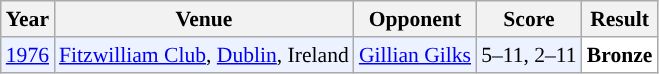<table class="sortable wikitable" style="font-size: 90%;">
<tr>
<th>Year</th>
<th>Venue</th>
<th>Opponent</th>
<th>Score</th>
<th>Result</th>
</tr>
<tr style="background:#ECF2FF">
<td align="center"><a href='#'>1976</a></td>
<td align="left"><a href='#'>Fitzwilliam Club</a>, <a href='#'>Dublin</a>, Ireland</td>
<td align="left"> <a href='#'>Gillian Gilks</a></td>
<td align="left">5–11, 2–11</td>
<td style="text-align:left; background:white"> <strong>Bronze</strong></td>
</tr>
</table>
